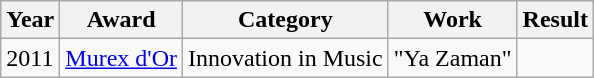<table class="wikitable">
<tr>
<th>Year</th>
<th>Award</th>
<th>Category</th>
<th>Work</th>
<th>Result</th>
</tr>
<tr>
<td>2011</td>
<td><a href='#'>Murex d'Or</a></td>
<td>Innovation in Music</td>
<td>"Ya Zaman"</td>
<td></td>
</tr>
</table>
